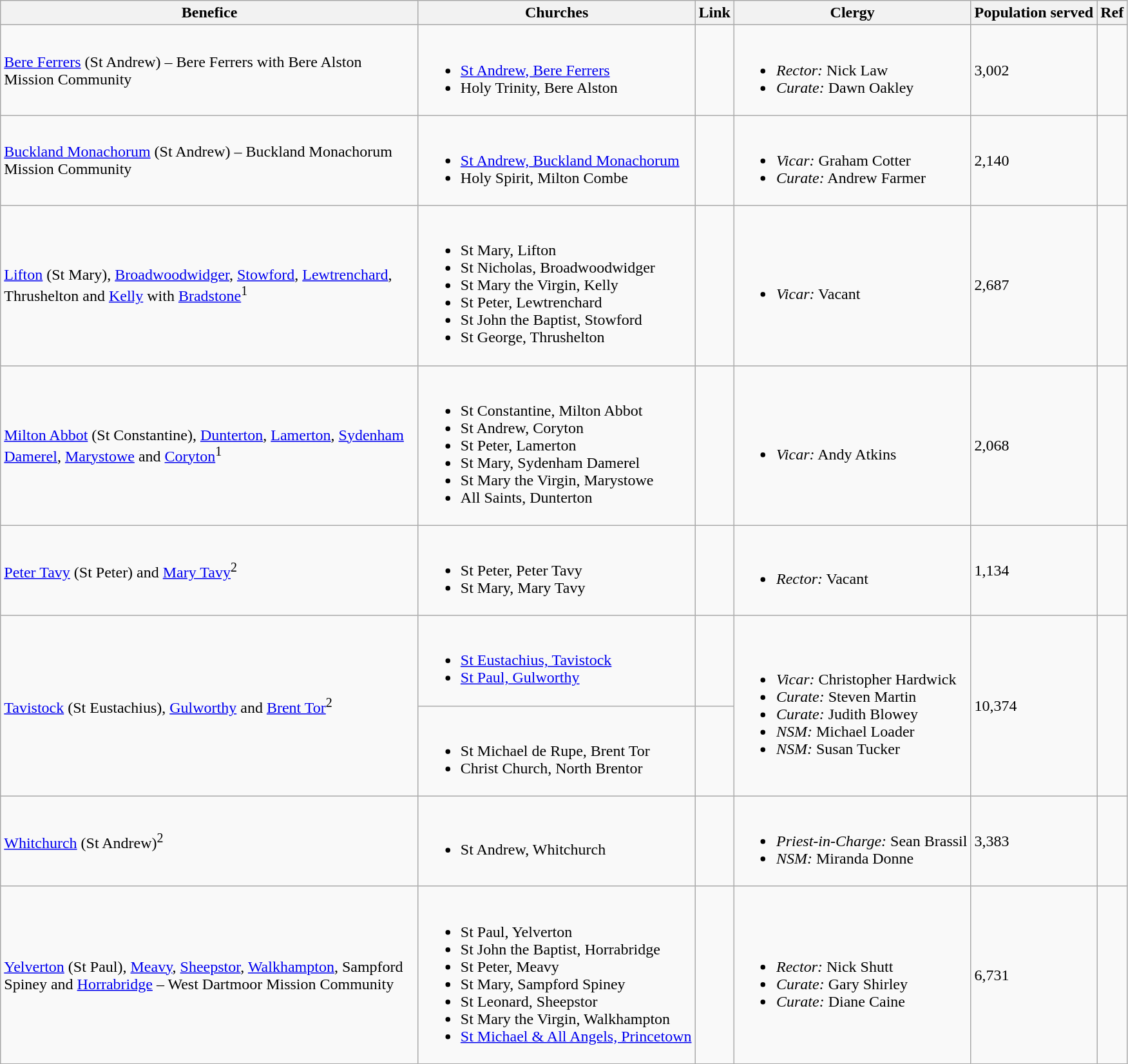<table class="wikitable">
<tr>
<th width="425">Benefice</th>
<th>Churches</th>
<th>Link</th>
<th>Clergy</th>
<th>Population served</th>
<th>Ref</th>
</tr>
<tr>
<td><a href='#'>Bere Ferrers</a> (St Andrew) – Bere Ferrers with Bere Alston Mission Community</td>
<td><br><ul><li><a href='#'>St Andrew, Bere Ferrers</a></li><li>Holy Trinity, Bere Alston</li></ul></td>
<td></td>
<td><br><ul><li><em>Rector:</em> Nick Law</li><li><em>Curate:</em> Dawn Oakley</li></ul></td>
<td>3,002</td>
<td></td>
</tr>
<tr>
<td><a href='#'>Buckland Monachorum</a> (St Andrew) – Buckland Monachorum Mission Community</td>
<td><br><ul><li><a href='#'>St Andrew, Buckland Monachorum</a></li><li>Holy Spirit, Milton Combe</li></ul></td>
<td></td>
<td><br><ul><li><em>Vicar:</em> Graham Cotter</li><li><em>Curate:</em> Andrew Farmer</li></ul></td>
<td>2,140</td>
<td></td>
</tr>
<tr>
<td><a href='#'>Lifton</a> (St Mary), <a href='#'>Broadwoodwidger</a>, <a href='#'>Stowford</a>, <a href='#'>Lewtrenchard</a>, Thrushelton and <a href='#'>Kelly</a> with <a href='#'>Bradstone</a><sup>1</sup></td>
<td><br><ul><li>St Mary, Lifton</li><li>St Nicholas, Broadwoodwidger</li><li>St Mary the Virgin, Kelly</li><li>St Peter, Lewtrenchard</li><li>St John the Baptist, Stowford</li><li>St George, Thrushelton</li></ul></td>
<td></td>
<td><br><ul><li><em>Vicar:</em> Vacant</li></ul></td>
<td>2,687</td>
<td></td>
</tr>
<tr>
<td><a href='#'>Milton Abbot</a> (St Constantine), <a href='#'>Dunterton</a>, <a href='#'>Lamerton</a>, <a href='#'>Sydenham Damerel</a>, <a href='#'>Marystowe</a> and <a href='#'>Coryton</a><sup>1</sup></td>
<td><br><ul><li>St Constantine, Milton Abbot</li><li>St Andrew, Coryton</li><li>St Peter, Lamerton</li><li>St Mary, Sydenham Damerel</li><li>St Mary the Virgin, Marystowe</li><li>All Saints, Dunterton</li></ul></td>
<td></td>
<td><br><ul><li><em>Vicar:</em> Andy Atkins</li></ul></td>
<td>2,068</td>
<td></td>
</tr>
<tr>
<td><a href='#'>Peter Tavy</a> (St Peter) and <a href='#'>Mary Tavy</a><sup>2</sup></td>
<td><br><ul><li>St Peter, Peter Tavy</li><li>St Mary, Mary Tavy</li></ul></td>
<td></td>
<td><br><ul><li><em>Rector:</em> Vacant</li></ul></td>
<td>1,134</td>
<td></td>
</tr>
<tr>
<td rowspan="2"><a href='#'>Tavistock</a> (St Eustachius), <a href='#'>Gulworthy</a> and <a href='#'>Brent Tor</a><sup>2</sup></td>
<td><br><ul><li><a href='#'>St Eustachius, Tavistock</a></li><li><a href='#'>St Paul, Gulworthy</a></li></ul></td>
<td></td>
<td rowspan="2"><br><ul><li><em>Vicar:</em> Christopher Hardwick</li><li><em>Curate:</em> Steven Martin</li><li><em>Curate:</em> Judith Blowey</li><li><em>NSM:</em> Michael Loader</li><li><em>NSM:</em> Susan Tucker</li></ul></td>
<td rowspan="2">10,374</td>
<td rowspan="2"></td>
</tr>
<tr>
<td><br><ul><li>St Michael de Rupe, Brent Tor</li><li>Christ Church, North Brentor</li></ul></td>
<td></td>
</tr>
<tr>
<td><a href='#'>Whitchurch</a> (St Andrew)<sup>2</sup></td>
<td><br><ul><li>St Andrew, Whitchurch</li></ul></td>
<td></td>
<td><br><ul><li><em>Priest-in-Charge:</em> Sean Brassil</li><li><em>NSM:</em> Miranda Donne</li></ul></td>
<td>3,383</td>
<td></td>
</tr>
<tr>
<td><a href='#'>Yelverton</a> (St Paul), <a href='#'>Meavy</a>, <a href='#'>Sheepstor</a>, <a href='#'>Walkhampton</a>, Sampford Spiney and <a href='#'>Horrabridge</a> – West Dartmoor Mission Community</td>
<td><br><ul><li>St Paul, Yelverton</li><li>St John the Baptist, Horrabridge</li><li>St Peter, Meavy</li><li>St Mary, Sampford Spiney</li><li>St Leonard, Sheepstor</li><li>St Mary the Virgin, Walkhampton</li><li><a href='#'>St Michael & All Angels, Princetown</a></li></ul></td>
<td></td>
<td><br><ul><li><em>Rector:</em> Nick Shutt</li><li><em>Curate:</em> Gary Shirley</li><li><em>Curate:</em> Diane Caine</li></ul></td>
<td>6,731</td>
<td></td>
</tr>
</table>
